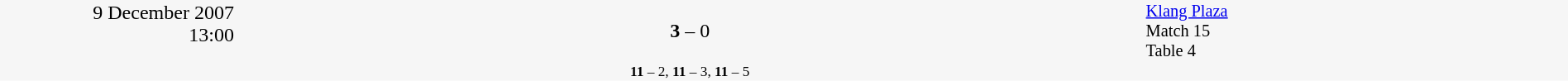<table style="width:100%; background:#f6f6f6;" cellspacing="0">
<tr>
<td rowspan="2" width="15%" style="text-align:right; vertical-align:top;">9 December 2007<br>13:00<br></td>
<td width="25%" style="text-align:right"><strong></strong></td>
<td width="8%" style="text-align:center"><strong>3</strong> –  0</td>
<td width="25%"></td>
<td width="27%" style="font-size:85%; vertical-align:top;"><a href='#'>Klang Plaza</a><br>Match 15<br>Table 4</td>
</tr>
<tr width="58%" style="font-size:85%;vertical-align:top;"|>
<td colspan="3" style="font-size:85%; text-align:center; vertical-align:top;"><strong>11</strong> – 2, <strong>11</strong> – 3, <strong>11</strong> – 5</td>
</tr>
</table>
